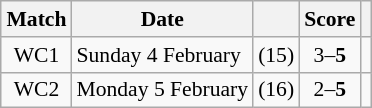<table class="wikitable" style="font-size: 90%; margin: 1em auto 1em auto;">
<tr>
<th>Match</th>
<th>Date</th>
<th></th>
<th>Score</th>
<th></th>
</tr>
<tr>
<td align="center">WC1</td>
<td>Sunday 4 February</td>
<td> (15)</td>
<td align="center">3–<strong>5</strong></td>
<td><strong></strong></td>
</tr>
<tr>
<td align="center">WC2</td>
<td>Monday 5 February</td>
<td> (16)</td>
<td align="center">2–<strong>5</strong></td>
<td><strong></strong></td>
</tr>
</table>
